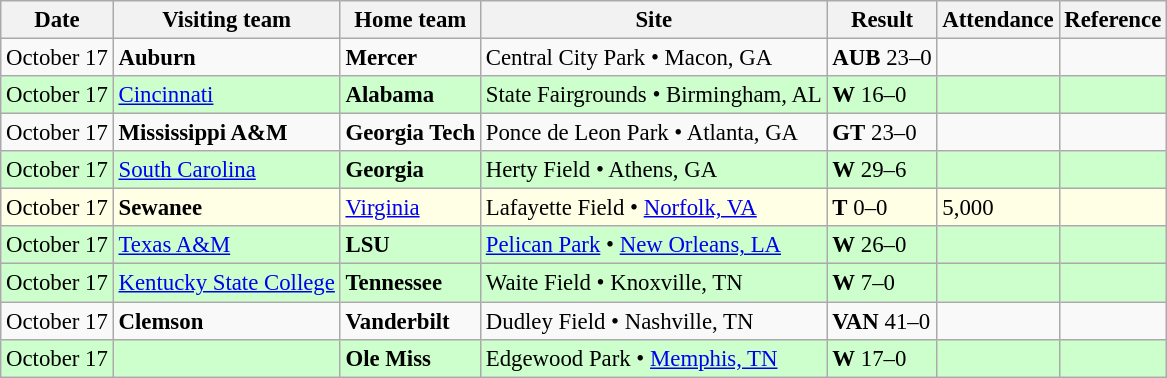<table class="wikitable" style="font-size:95%;">
<tr>
<th>Date</th>
<th>Visiting team</th>
<th>Home team</th>
<th>Site</th>
<th>Result</th>
<th>Attendance</th>
<th class="unsortable">Reference</th>
</tr>
<tr bgcolor=>
<td>October 17</td>
<td><strong>Auburn</strong></td>
<td><strong>Mercer</strong></td>
<td>Central City Park • Macon, GA</td>
<td><strong>AUB</strong> 23–0</td>
<td></td>
<td></td>
</tr>
<tr bgcolor=ccffcc>
<td>October 17</td>
<td><a href='#'>Cincinnati</a></td>
<td><strong>Alabama</strong></td>
<td>State Fairgrounds • Birmingham, AL</td>
<td><strong>W</strong> 16–0</td>
<td></td>
<td></td>
</tr>
<tr bgcolor=>
<td>October 17</td>
<td><strong>Mississippi A&M</strong></td>
<td><strong>Georgia Tech</strong></td>
<td>Ponce de Leon Park • Atlanta, GA</td>
<td><strong>GT</strong> 23–0</td>
<td></td>
<td></td>
</tr>
<tr bgcolor=ccffcc>
<td>October 17</td>
<td><a href='#'>South Carolina</a></td>
<td><strong>Georgia</strong></td>
<td>Herty Field • Athens, GA</td>
<td><strong>W</strong> 29–6</td>
<td></td>
<td></td>
</tr>
<tr bgcolor=ffffe6>
<td>October 17</td>
<td><strong>Sewanee</strong></td>
<td><a href='#'>Virginia</a></td>
<td>Lafayette Field • <a href='#'>Norfolk, VA</a></td>
<td><strong>T</strong> 0–0</td>
<td>5,000</td>
<td></td>
</tr>
<tr bgcolor=ccffcc>
<td>October 17</td>
<td><a href='#'>Texas A&M</a></td>
<td><strong>LSU</strong></td>
<td><a href='#'>Pelican Park</a> • <a href='#'>New Orleans, LA</a></td>
<td><strong>W</strong> 26–0</td>
<td></td>
<td></td>
</tr>
<tr bgcolor=ccffcc>
<td>October 17</td>
<td><a href='#'>Kentucky State College</a></td>
<td><strong>Tennessee</strong></td>
<td>Waite Field • Knoxville, TN</td>
<td><strong>W</strong> 7–0</td>
<td></td>
<td></td>
</tr>
<tr bgcolor=>
<td>October 17</td>
<td><strong>Clemson</strong></td>
<td><strong>Vanderbilt</strong></td>
<td>Dudley Field • Nashville, TN</td>
<td><strong>VAN</strong> 41–0</td>
<td></td>
<td></td>
</tr>
<tr bgcolor=ccffcc>
<td>October 17</td>
<td></td>
<td><strong>Ole Miss</strong></td>
<td>Edgewood Park • <a href='#'>Memphis, TN</a></td>
<td><strong>W</strong> 17–0</td>
<td></td>
<td></td>
</tr>
</table>
